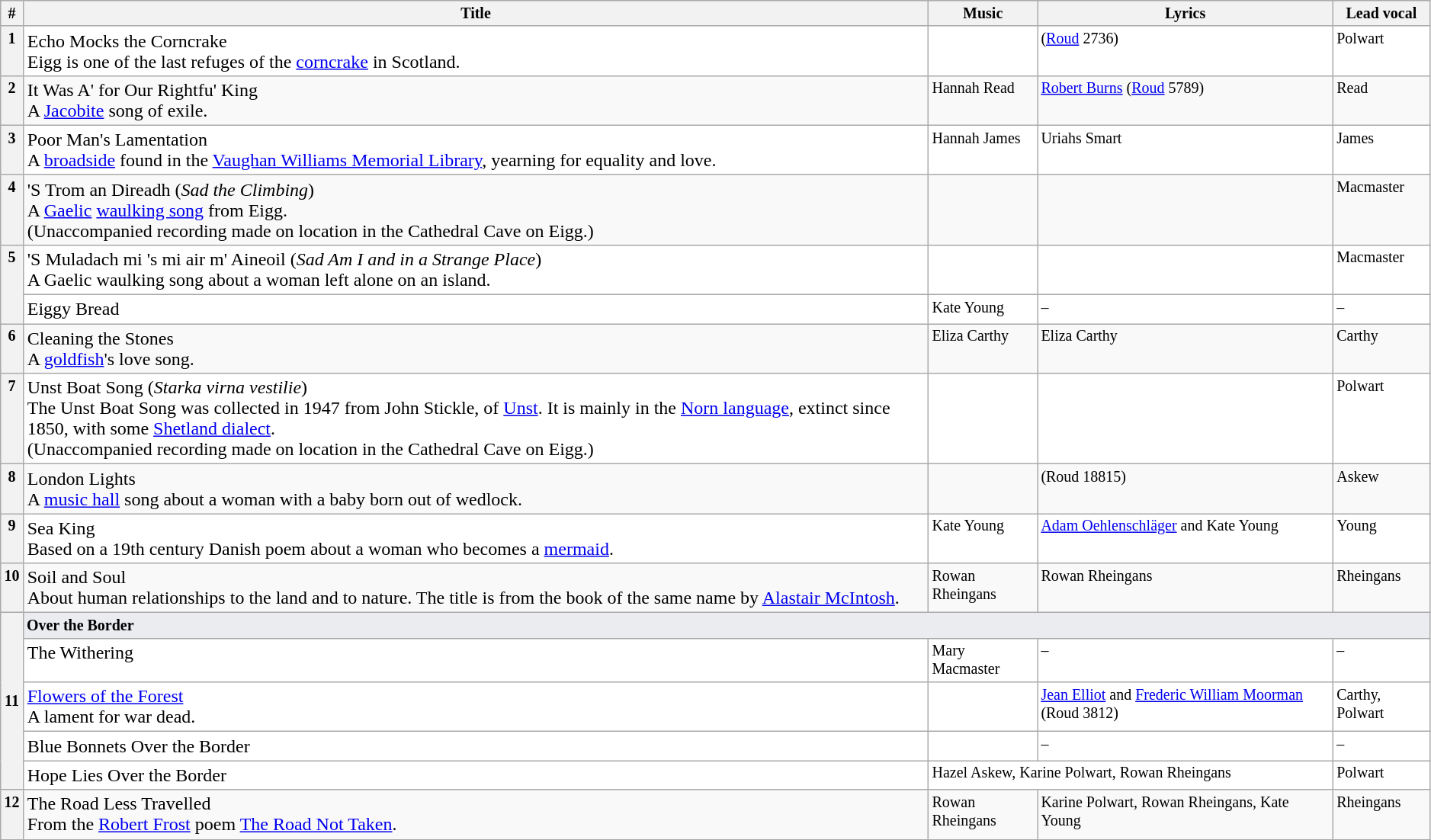<table class="wikitable" style="text-align:left; vertical-align:top; font-size: smaller;">
<tr>
<th>#</th>
<th>Title</th>
<th>Music</th>
<th>Lyrics</th>
<th>Lead vocal</th>
</tr>
<tr style="vertical-align: top; background :White;">
<th>1</th>
<td style="font-size: larger;">Echo Mocks the Corncrake<br>Eigg is one of the last refuges of the <a href='#'>corncrake</a> in Scotland.</td>
<td></td>
<td> (<a href='#'>Roud</a> 2736)</td>
<td>Polwart</td>
</tr>
<tr style="vertical-align: top;">
<th>2</th>
<td style="font-size: larger;">It Was A' for Our Rightfu' King<br>A <a href='#'>Jacobite</a> song of exile.</td>
<td>Hannah Read</td>
<td><a href='#'>Robert Burns</a> (<a href='#'>Roud</a> 5789)</td>
<td>Read</td>
</tr>
<tr style="vertical-align: top; background :White;">
<th>3</th>
<td style="font-size: larger;">Poor Man's Lamentation<br>A <a href='#'>broadside</a> found in the <a href='#'>Vaughan Williams Memorial Library</a>, yearning for equality and love.</td>
<td>Hannah James</td>
<td>Uriahs Smart</td>
<td>James</td>
</tr>
<tr style="vertical-align: top">
<th>4</th>
<td style="font-size: larger;">'S Trom an Direadh (<em>Sad the Climbing</em>)<br>A <a href='#'>Gaelic</a> <a href='#'>waulking song</a> from Eigg.<br>(Unaccompanied recording made on location in the Cathedral Cave on Eigg.)</td>
<td></td>
<td></td>
<td>Macmaster</td>
</tr>
<tr style="vertical-align: top; background :White;">
<th rowspan="2">5</th>
<td style="font-size: larger;">'S Muladach mi 's mi air m' Aineoil (<em>Sad Am I and in a Strange Place</em>)<br>A Gaelic waulking song about a woman left alone on an island.</td>
<td></td>
<td></td>
<td>Macmaster</td>
</tr>
<tr style="vertical-align: top; background :White;">
<td style="font-size: larger;">Eiggy Bread</td>
<td>Kate Young</td>
<td>–</td>
<td>–</td>
</tr>
<tr style="vertical-align: top;">
<th>6</th>
<td style="font-size: larger;">Cleaning the Stones<br>A <a href='#'>goldfish</a>'s love song.</td>
<td>Eliza Carthy</td>
<td>Eliza Carthy</td>
<td>Carthy</td>
</tr>
<tr style="vertical-align: top; background :White;">
<th>7</th>
<td style="font-size: larger;">Unst Boat Song (<em>Starka virna vestilie</em>)<br>The Unst Boat Song was collected in 1947 from John Stickle, of <a href='#'>Unst</a>. It is mainly in the <a href='#'>Norn language</a>, extinct since 1850, with some <a href='#'>Shetland dialect</a>.<br>(Unaccompanied recording made on location in the Cathedral Cave on Eigg.)</td>
<td></td>
<td></td>
<td>Polwart</td>
</tr>
<tr style="vertical-align: top;">
<th>8</th>
<td style="font-size: larger;">London Lights<br>A <a href='#'>music hall</a> song about a woman with a baby born out of wedlock.</td>
<td></td>
<td> (Roud 18815)</td>
<td>Askew</td>
</tr>
<tr style="vertical-align: top; background :White;">
<th>9</th>
<td style="font-size: larger;">Sea King<br>Based on a 19th century Danish poem about a woman who becomes a <a href='#'>mermaid</a>.</td>
<td>Kate Young</td>
<td><a href='#'>Adam Oehlenschläger</a> and Kate Young</td>
<td>Young</td>
</tr>
<tr style="vertical-align: top;">
<th>10</th>
<td style="font-size: larger;">Soil and Soul<br>About human relationships to the land and to nature. The title is from the book of the same name by <a href='#'>Alastair McIntosh</a>.</td>
<td>Rowan Rheingans</td>
<td>Rowan Rheingans</td>
<td>Rheingans</td>
</tr>
<tr>
<th rowspan="5">11</th>
<td colspan="4" style="background:#eaecf0;"><strong>Over the Border</strong></td>
</tr>
<tr style="vertical-align: top; background :White;">
<td style="font-size: larger;">The Withering</td>
<td>Mary Macmaster</td>
<td>–</td>
<td>–</td>
</tr>
<tr style="vertical-align: top; background :White;">
<td style="font-size: larger;"><a href='#'>Flowers of the Forest</a><br>A lament for war dead.</td>
<td></td>
<td><a href='#'>Jean Elliot</a> and <a href='#'>Frederic William Moorman</a> (Roud 3812)</td>
<td>Carthy, Polwart</td>
</tr>
<tr style="vertical-align: top; background :White;">
<td style="font-size: larger;">Blue Bonnets Over the Border</td>
<td></td>
<td>–</td>
<td>–</td>
</tr>
<tr style="vertical-align: top; background :White;">
<td style="font-size: larger;">Hope Lies Over the Border</td>
<td colspan="2">Hazel Askew, Karine Polwart, Rowan Rheingans</td>
<td>Polwart</td>
</tr>
<tr style="vertical-align: top;">
<th>12</th>
<td style="font-size: larger;">The Road Less Travelled<br>From the <a href='#'>Robert Frost</a> poem <a href='#'>The Road Not Taken</a>.</td>
<td>Rowan Rheingans</td>
<td>Karine Polwart, Rowan Rheingans, Kate Young</td>
<td>Rheingans</td>
</tr>
</table>
